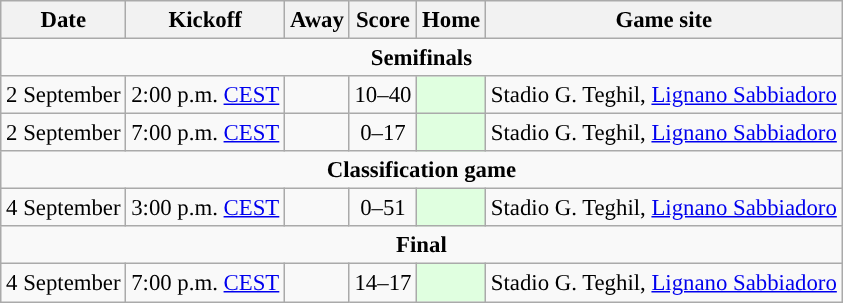<table class="wikitable" style="text-align:center;font-size: 95%;">
<tr>
<th>Date</th>
<th>Kickoff</th>
<th>Away</th>
<th>Score</th>
<th>Home</th>
<th>Game site</th>
</tr>
<tr>
<td colspan="6"><strong>Semifinals</strong></td>
</tr>
<tr>
<td>2 September</td>
<td>2:00 p.m. <a href='#'>CEST</a></td>
<td style="text-align:right;"></td>
<td>10–40</td>
<td style="text-align:left;background:#E0FFE0"></td>
<td>Stadio G. Teghil, <a href='#'>Lignano Sabbiadoro</a></td>
</tr>
<tr>
<td>2 September</td>
<td>7:00 p.m. <a href='#'>CEST</a></td>
<td style="text-align:right;"></td>
<td>0–17</td>
<td style="text-align:left;background:#E0FFE0"></td>
<td>Stadio G. Teghil, <a href='#'>Lignano Sabbiadoro</a></td>
</tr>
<tr>
<td colspan="6"><strong>Classification game</strong></td>
</tr>
<tr>
<td>4 September</td>
<td>3:00 p.m. <a href='#'>CEST</a></td>
<td style="text-align:right;"></td>
<td>0–51</td>
<td style="text-align:left;background:#E0FFE0;"></td>
<td>Stadio G. Teghil, <a href='#'>Lignano Sabbiadoro</a></td>
</tr>
<tr>
<td colspan="6"><strong>Final</strong></td>
</tr>
<tr>
<td>4 September</td>
<td>7:00 p.m. <a href='#'>CEST</a></td>
<td style="text-align:right;"></td>
<td>14–17</td>
<td style="text-align:left;background:#E0FFE0;"></td>
<td>Stadio G. Teghil, <a href='#'>Lignano Sabbiadoro</a></td>
</tr>
</table>
